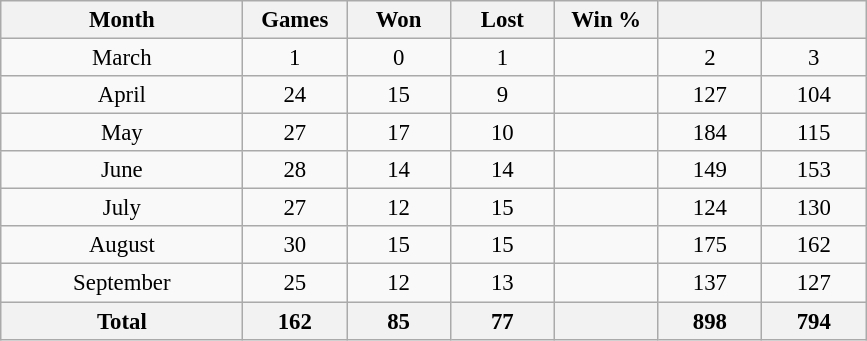<table class="wikitable" style="font-size:95%; text-align:center; width:38em;">
<tr>
<th width="28%">Month</th>
<th width="12%">Games</th>
<th width="12%">Won</th>
<th width="12%">Lost</th>
<th width="12%">Win %</th>
<th width="12%"></th>
<th width="12%"></th>
</tr>
<tr>
<td>March</td>
<td>1</td>
<td>0</td>
<td>1</td>
<td></td>
<td>2</td>
<td>3</td>
</tr>
<tr>
<td>April</td>
<td>24</td>
<td>15</td>
<td>9</td>
<td></td>
<td>127</td>
<td>104</td>
</tr>
<tr>
<td>May</td>
<td>27</td>
<td>17</td>
<td>10</td>
<td></td>
<td>184</td>
<td>115</td>
</tr>
<tr>
<td>June</td>
<td>28</td>
<td>14</td>
<td>14</td>
<td></td>
<td>149</td>
<td>153</td>
</tr>
<tr>
<td>July</td>
<td>27</td>
<td>12</td>
<td>15</td>
<td></td>
<td>124</td>
<td>130</td>
</tr>
<tr>
<td>August</td>
<td>30</td>
<td>15</td>
<td>15</td>
<td></td>
<td>175</td>
<td>162</td>
</tr>
<tr>
<td>September</td>
<td>25</td>
<td>12</td>
<td>13</td>
<td></td>
<td>137</td>
<td>127</td>
</tr>
<tr>
<th>Total</th>
<th>162</th>
<th>85</th>
<th>77</th>
<th></th>
<th>898</th>
<th>794</th>
</tr>
</table>
